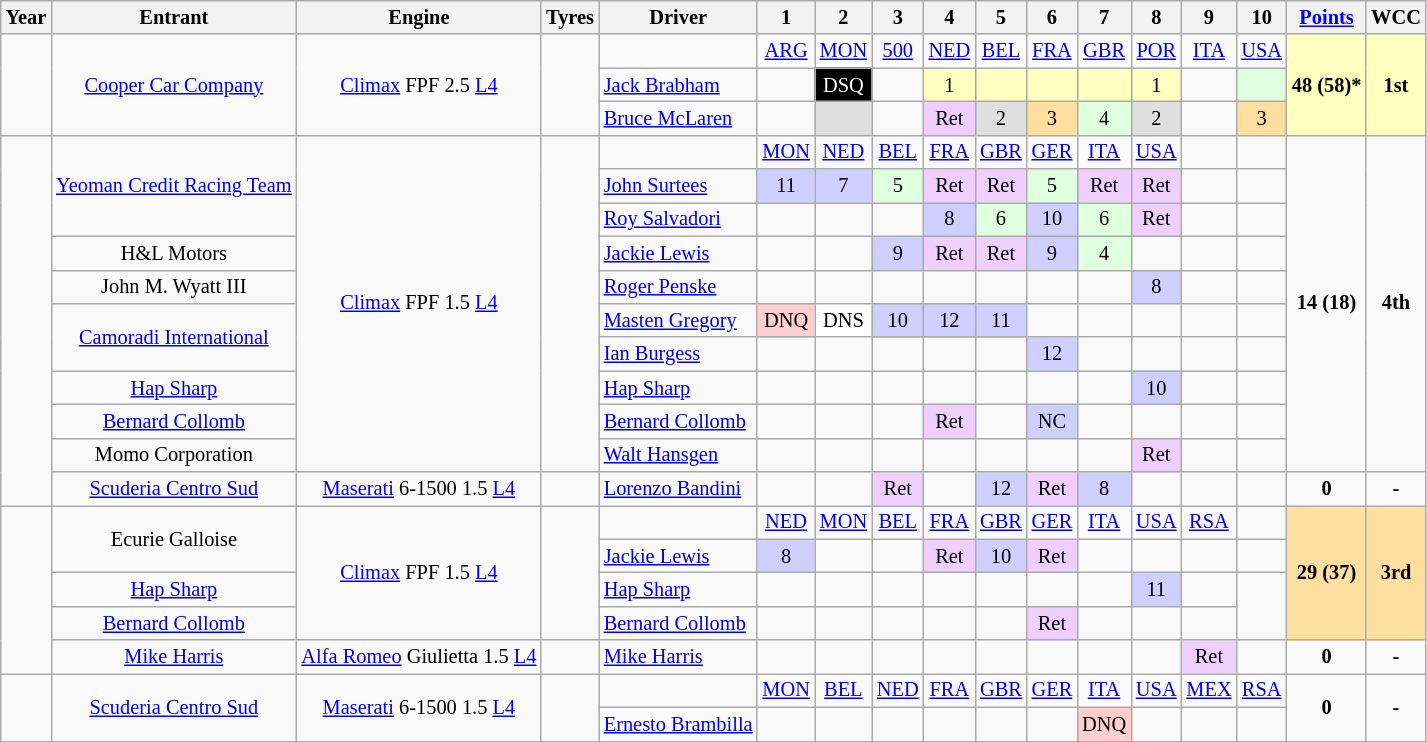<table class="wikitable" style="text-align:center; font-size:85%">
<tr>
<th>Year</th>
<th>Entrant</th>
<th>Engine</th>
<th>Tyres</th>
<th>Driver</th>
<th>1</th>
<th>2</th>
<th>3</th>
<th>4</th>
<th>5</th>
<th>6</th>
<th>7</th>
<th>8</th>
<th>9</th>
<th>10</th>
<th><a href='#'>Points</a></th>
<th>WCC</th>
</tr>
<tr>
<td rowspan=3></td>
<td rowspan=3><a href='#'>Cooper Car Company</a></td>
<td rowspan=3><a href='#'>Climax</a> FPF 2.5 <a href='#'>L4</a></td>
<td rowspan=3></td>
<td></td>
<td><a href='#'>ARG</a></td>
<td><a href='#'>MON</a></td>
<td><a href='#'>500</a></td>
<td><a href='#'>NED</a></td>
<td><a href='#'>BEL</a></td>
<td><a href='#'>FRA</a></td>
<td><a href='#'>GBR</a></td>
<td><a href='#'>POR</a></td>
<td><a href='#'>ITA</a></td>
<td><a href='#'>USA</a></td>
<td rowspan=3 style="background:#FFFFBF;"><strong>48 (58)*</strong></td>
<td rowspan=3 style="background:#FFFFBF;"><strong>1st</strong></td>
</tr>
<tr>
<td align="left"> <a href='#'>Jack Brabham</a></td>
<td></td>
<td style="background:#000000; color:white">DSQ</td>
<td></td>
<td style="background:#ffffbf;">1</td>
<td style="background:#ffffbf;"></td>
<td style="background:#ffffbf;"></td>
<td style="background:#ffffbf;"></td>
<td style="background:#ffffbf;">1</td>
<td></td>
<td style="background:#dfffdf;"></td>
</tr>
<tr>
<td align="left"> <a href='#'>Bruce McLaren</a></td>
<td></td>
<td style="background:#dfdfdf;"></td>
<td></td>
<td style="background:#efcfff;">Ret</td>
<td style="background:#dfdfdf;">2</td>
<td style="background:#ffdf9f;">3</td>
<td style="background:#dfffdf;">4</td>
<td style="background:#dfdfdf;">2</td>
<td></td>
<td style="background:#ffdf9f;">3</td>
</tr>
<tr>
<td rowspan=11></td>
<td rowspan=3><a href='#'>Yeoman Credit Racing Team</a></td>
<td rowspan=10><a href='#'>Climax</a> FPF 1.5 <a href='#'>L4</a></td>
<td rowspan=10></td>
<td></td>
<td><a href='#'>MON</a></td>
<td><a href='#'>NED</a></td>
<td><a href='#'>BEL</a></td>
<td><a href='#'>FRA</a></td>
<td><a href='#'>GBR</a></td>
<td><a href='#'>GER</a></td>
<td><a href='#'>ITA</a></td>
<td><a href='#'>USA</a></td>
<td></td>
<td></td>
<td rowspan=10><strong>14 (18)</strong></td>
<td rowspan=10><strong>4th</strong></td>
</tr>
<tr>
<td align="left"> <a href='#'>John Surtees</a></td>
<td style="background:#cfcfff;">11</td>
<td style="background:#cfcfff;">7</td>
<td style="background:#dfffdf;">5</td>
<td style="background:#efcfff;">Ret</td>
<td style="background:#efcfff;">Ret</td>
<td style="background:#dfffdf;">5</td>
<td style="background:#efcfff;">Ret</td>
<td style="background:#efcfff;">Ret</td>
<td></td>
<td></td>
</tr>
<tr>
<td align="left"> <a href='#'>Roy Salvadori</a></td>
<td></td>
<td></td>
<td></td>
<td style="background:#cfcfff;">8</td>
<td style="background:#dfffdf;">6</td>
<td style="background:#cfcfff;">10</td>
<td style="background:#dfffdf;">6</td>
<td style="background:#efcfff;">Ret</td>
<td></td>
<td></td>
</tr>
<tr>
<td>H&L Motors</td>
<td align="left"> <a href='#'>Jackie Lewis</a></td>
<td></td>
<td></td>
<td style="background:#cfcfff;">9</td>
<td style="background:#efcfff;">Ret</td>
<td style="background:#efcfff;">Ret</td>
<td style="background:#cfcfff;">9</td>
<td style="background:#dfffdf;">4</td>
<td></td>
<td></td>
</tr>
<tr>
<td>John M. Wyatt III</td>
<td align="left"> <a href='#'>Roger Penske</a></td>
<td></td>
<td></td>
<td></td>
<td></td>
<td></td>
<td></td>
<td></td>
<td style="background:#cfcfff;">8</td>
<td></td>
<td></td>
</tr>
<tr>
<td rowspan=2><a href='#'>Camoradi International</a></td>
<td align="left"> <a href='#'>Masten Gregory</a></td>
<td style="background:#ffcfcf;">DNQ</td>
<td style="background:#ffffff;">DNS</td>
<td style="background:#cfcfff;">10</td>
<td style="background:#cfcfff;">12</td>
<td style="background:#cfcfff;">11</td>
<td></td>
<td></td>
<td></td>
<td></td>
<td></td>
</tr>
<tr>
<td align="left"> <a href='#'>Ian Burgess</a></td>
<td></td>
<td></td>
<td></td>
<td></td>
<td></td>
<td style="background:#cfcfff;">12</td>
<td></td>
<td></td>
<td></td>
<td></td>
</tr>
<tr>
<td><a href='#'>Hap Sharp</a></td>
<td align="left"> <a href='#'>Hap Sharp</a></td>
<td></td>
<td></td>
<td></td>
<td></td>
<td></td>
<td></td>
<td></td>
<td style="background:#cfcfff;">10</td>
<td></td>
<td></td>
</tr>
<tr>
<td><a href='#'>Bernard Collomb</a></td>
<td align="left"> <a href='#'>Bernard Collomb</a></td>
<td></td>
<td></td>
<td></td>
<td style="background:#efcfff;">Ret</td>
<td></td>
<td style="background:#cfcfff;">NC</td>
<td></td>
<td></td>
<td></td>
<td></td>
</tr>
<tr>
<td>Momo Corporation</td>
<td align="left"> <a href='#'>Walt Hansgen</a></td>
<td></td>
<td></td>
<td></td>
<td></td>
<td></td>
<td></td>
<td></td>
<td style="background:#efcfff;">Ret</td>
<td></td>
</tr>
<tr>
<td><a href='#'>Scuderia Centro Sud</a></td>
<td><a href='#'>Maserati</a> 6-1500 1.5 <a href='#'>L4</a></td>
<td></td>
<td align="left"> <a href='#'>Lorenzo Bandini</a></td>
<td></td>
<td></td>
<td style="background:#efcfff;">Ret</td>
<td></td>
<td style="background:#cfcfff;">12</td>
<td style="background:#efcfff;">Ret</td>
<td style="background:#cfcfff;">8</td>
<td></td>
<td></td>
<td></td>
<td><strong>0</strong></td>
<td><strong>-</strong></td>
</tr>
<tr>
<td rowspan=5></td>
<td rowspan=2>Ecurie Galloise</td>
<td rowspan=4><a href='#'>Climax</a> FPF 1.5 <a href='#'>L4</a></td>
<td rowspan=4></td>
<td></td>
<td><a href='#'>NED</a></td>
<td><a href='#'>MON</a></td>
<td><a href='#'>BEL</a></td>
<td><a href='#'>FRA</a></td>
<td><a href='#'>GBR</a></td>
<td><a href='#'>GER</a></td>
<td><a href='#'>ITA</a></td>
<td><a href='#'>USA</a></td>
<td><a href='#'>RSA</a></td>
<td></td>
<td rowspan=4 style="background:#ffdf9f;"><strong>29 (37)</strong></td>
<td rowspan=4 style="background:#ffdf9f;"><strong>3rd</strong></td>
</tr>
<tr>
<td align="left"> <a href='#'>Jackie Lewis</a></td>
<td style="background:#cfcfff;">8</td>
<td></td>
<td></td>
<td style="background:#efcfff;">Ret</td>
<td style="background:#cfcfff;">10</td>
<td style="background:#efcfff;">Ret</td>
<td></td>
<td></td>
<td></td>
<td></td>
</tr>
<tr>
<td><a href='#'>Hap Sharp</a></td>
<td align="left"> <a href='#'>Hap Sharp</a></td>
<td></td>
<td></td>
<td></td>
<td></td>
<td></td>
<td></td>
<td></td>
<td style="background:#cfcfff;">11</td>
<td></td>
</tr>
<tr>
<td><a href='#'>Bernard Collomb</a></td>
<td align="left"> <a href='#'>Bernard Collomb</a></td>
<td></td>
<td></td>
<td></td>
<td></td>
<td></td>
<td style="background:#efcfff;">Ret</td>
<td></td>
<td></td>
<td></td>
</tr>
<tr>
<td><a href='#'>Mike Harris</a></td>
<td><a href='#'>Alfa Romeo</a> Giulietta 1.5 <a href='#'>L4</a></td>
<td></td>
<td align="left"> <a href='#'>Mike Harris</a></td>
<td></td>
<td></td>
<td></td>
<td></td>
<td></td>
<td></td>
<td></td>
<td></td>
<td style="background:#efcfff;">Ret</td>
<td></td>
<td><strong>0</strong></td>
<td><strong>-</strong></td>
</tr>
<tr>
<td rowspan=2></td>
<td rowspan=2><a href='#'>Scuderia Centro Sud</a></td>
<td rowspan=2><a href='#'>Maserati</a> 6-1500 1.5 <a href='#'>L4</a></td>
<td rowspan=2></td>
<td></td>
<td><a href='#'>MON</a></td>
<td><a href='#'>BEL</a></td>
<td><a href='#'>NED</a></td>
<td><a href='#'>FRA</a></td>
<td><a href='#'>GBR</a></td>
<td><a href='#'>GER</a></td>
<td><a href='#'>ITA</a></td>
<td><a href='#'>USA</a></td>
<td><a href='#'>MEX</a></td>
<td><a href='#'>RSA</a></td>
<td rowspan=2><strong>0</strong></td>
<td rowspan=2><strong>-</strong></td>
</tr>
<tr>
<td align="left"> <a href='#'>Ernesto Brambilla</a></td>
<td></td>
<td></td>
<td></td>
<td></td>
<td></td>
<td></td>
<td style="background:#ffcfcf;">DNQ</td>
<td></td>
<td></td>
<td></td>
</tr>
<tr>
</tr>
</table>
